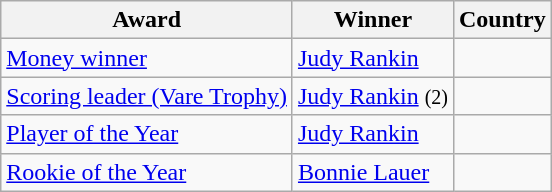<table class="wikitable">
<tr>
<th>Award</th>
<th>Winner</th>
<th>Country</th>
</tr>
<tr>
<td><a href='#'>Money winner</a></td>
<td><a href='#'>Judy Rankin</a></td>
<td></td>
</tr>
<tr>
<td><a href='#'>Scoring leader (Vare Trophy)</a></td>
<td><a href='#'>Judy Rankin</a> <small>(2)</small></td>
<td></td>
</tr>
<tr>
<td><a href='#'>Player of the Year</a></td>
<td><a href='#'>Judy Rankin</a></td>
<td></td>
</tr>
<tr>
<td><a href='#'>Rookie of the Year</a></td>
<td><a href='#'>Bonnie Lauer</a></td>
<td></td>
</tr>
</table>
